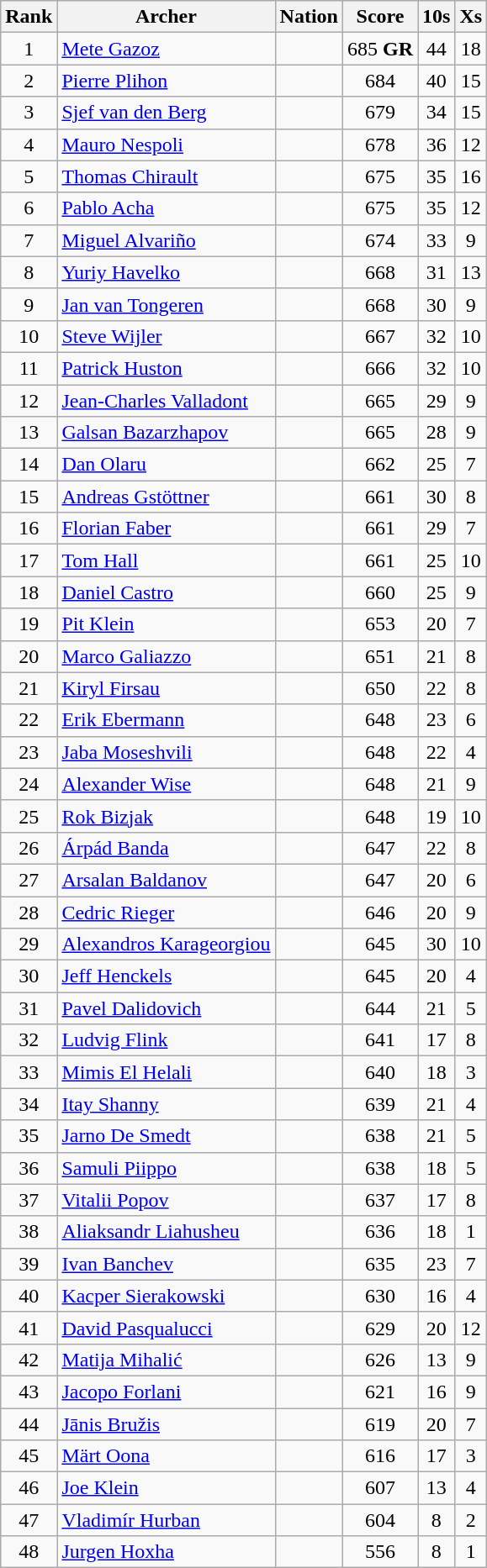<table class="wikitable sortable" style="text-align:center">
<tr>
<th>Rank</th>
<th>Archer</th>
<th>Nation</th>
<th>Score</th>
<th>10s</th>
<th>Xs</th>
</tr>
<tr>
<td>1</td>
<td align=left><a href='#'>Mete Gazoz</a></td>
<td align=left></td>
<td>685 <strong>GR</strong></td>
<td>44</td>
<td>18</td>
</tr>
<tr>
<td>2</td>
<td align=left><a href='#'>Pierre Plihon</a></td>
<td align=left></td>
<td>684</td>
<td>40</td>
<td>15</td>
</tr>
<tr>
<td>3</td>
<td align=left><a href='#'>Sjef van den Berg</a></td>
<td align=left></td>
<td>679</td>
<td>34</td>
<td>15</td>
</tr>
<tr>
<td>4</td>
<td align=left><a href='#'>Mauro Nespoli</a></td>
<td align=left></td>
<td>678</td>
<td>36</td>
<td>12</td>
</tr>
<tr>
<td>5</td>
<td align=left><a href='#'>Thomas Chirault</a></td>
<td align=left></td>
<td>675</td>
<td>35</td>
<td>16</td>
</tr>
<tr>
<td>6</td>
<td align=left><a href='#'>Pablo Acha</a></td>
<td align=left></td>
<td>675</td>
<td>35</td>
<td>12</td>
</tr>
<tr>
<td>7</td>
<td align=left><a href='#'>Miguel Alvariño</a></td>
<td align=left></td>
<td>674</td>
<td>33</td>
<td>9</td>
</tr>
<tr>
<td>8</td>
<td align=left><a href='#'>Yuriy Havelko</a></td>
<td align=left></td>
<td>668</td>
<td>31</td>
<td>13</td>
</tr>
<tr>
<td>9</td>
<td align=left><a href='#'>Jan van Tongeren</a></td>
<td align=left></td>
<td>668</td>
<td>30</td>
<td>9</td>
</tr>
<tr>
<td>10</td>
<td align=left><a href='#'>Steve Wijler</a></td>
<td align=left></td>
<td>667</td>
<td>32</td>
<td>10</td>
</tr>
<tr>
<td>11</td>
<td align=left><a href='#'>Patrick Huston</a></td>
<td align=left></td>
<td>666</td>
<td>32</td>
<td>10</td>
</tr>
<tr>
<td>12</td>
<td align=left><a href='#'>Jean-Charles Valladont</a></td>
<td align=left></td>
<td>665</td>
<td>29</td>
<td>9</td>
</tr>
<tr>
<td>13</td>
<td align=left><a href='#'>Galsan Bazarzhapov</a></td>
<td align=left></td>
<td>665</td>
<td>28</td>
<td>9</td>
</tr>
<tr>
<td>14</td>
<td align=left><a href='#'>Dan Olaru</a></td>
<td align=left></td>
<td>662</td>
<td>25</td>
<td>7</td>
</tr>
<tr>
<td>15</td>
<td align=left><a href='#'>Andreas Gstöttner</a></td>
<td align=left></td>
<td>661</td>
<td>30</td>
<td>8</td>
</tr>
<tr>
<td>16</td>
<td align=left><a href='#'>Florian Faber</a></td>
<td align=left></td>
<td>661</td>
<td>29</td>
<td>7</td>
</tr>
<tr>
<td>17</td>
<td align=left><a href='#'>Tom Hall</a></td>
<td align=left></td>
<td>661</td>
<td>25</td>
<td>10</td>
</tr>
<tr>
<td>18</td>
<td align=left><a href='#'>Daniel Castro</a></td>
<td align=left></td>
<td>660</td>
<td>25</td>
<td>9</td>
</tr>
<tr>
<td>19</td>
<td align=left><a href='#'>Pit Klein</a></td>
<td align=left></td>
<td>653</td>
<td>20</td>
<td>7</td>
</tr>
<tr>
<td>20</td>
<td align=left><a href='#'>Marco Galiazzo</a></td>
<td align=left></td>
<td>651</td>
<td>21</td>
<td>8</td>
</tr>
<tr>
<td>21</td>
<td align=left><a href='#'>Kiryl Firsau</a></td>
<td align=left></td>
<td>650</td>
<td>22</td>
<td>8</td>
</tr>
<tr>
<td>22</td>
<td align=left><a href='#'>Erik Ebermann</a></td>
<td align=left></td>
<td>648</td>
<td>23</td>
<td>6</td>
</tr>
<tr>
<td>23</td>
<td align=left><a href='#'>Jaba Moseshvili</a></td>
<td align=left></td>
<td>648</td>
<td>22</td>
<td>4</td>
</tr>
<tr>
<td>24</td>
<td align=left><a href='#'>Alexander Wise</a></td>
<td align=left></td>
<td>648</td>
<td>21</td>
<td>9</td>
</tr>
<tr>
<td>25</td>
<td align=left><a href='#'>Rok Bizjak</a></td>
<td align=left></td>
<td>648</td>
<td>19</td>
<td>10</td>
</tr>
<tr>
<td>26</td>
<td align=left><a href='#'>Árpád Banda</a></td>
<td align=left></td>
<td>647</td>
<td>22</td>
<td>8</td>
</tr>
<tr>
<td>27</td>
<td align=left><a href='#'>Arsalan Baldanov</a></td>
<td align=left></td>
<td>647</td>
<td>20</td>
<td>6</td>
</tr>
<tr>
<td>28</td>
<td align=left><a href='#'>Cedric Rieger</a></td>
<td align=left></td>
<td>646</td>
<td>20</td>
<td>9</td>
</tr>
<tr>
<td>29</td>
<td align=left><a href='#'>Alexandros Karageorgiou</a></td>
<td align=left></td>
<td>645</td>
<td>30</td>
<td>10</td>
</tr>
<tr>
<td>30</td>
<td align=left><a href='#'>Jeff Henckels</a></td>
<td align=left></td>
<td>645</td>
<td>20</td>
<td>4</td>
</tr>
<tr>
<td>31</td>
<td align=left><a href='#'>Pavel Dalidovich</a></td>
<td align=left></td>
<td>644</td>
<td>21</td>
<td>5</td>
</tr>
<tr>
<td>32</td>
<td align=left><a href='#'>Ludvig Flink</a></td>
<td align=left></td>
<td>641</td>
<td>17</td>
<td>8</td>
</tr>
<tr>
<td>33</td>
<td align=left><a href='#'>Mimis El Helali</a></td>
<td align=left></td>
<td>640</td>
<td>18</td>
<td>3</td>
</tr>
<tr>
<td>34</td>
<td align=left><a href='#'>Itay Shanny</a></td>
<td align=left></td>
<td>639</td>
<td>21</td>
<td>4</td>
</tr>
<tr>
<td>35</td>
<td align=left><a href='#'>Jarno De Smedt</a></td>
<td align=left></td>
<td>638</td>
<td>21</td>
<td>5</td>
</tr>
<tr>
<td>36</td>
<td align=left><a href='#'>Samuli Piippo</a></td>
<td align=left></td>
<td>638</td>
<td>18</td>
<td>5</td>
</tr>
<tr>
<td>37</td>
<td align=left><a href='#'>Vitalii Popov</a></td>
<td align=left></td>
<td>637</td>
<td>17</td>
<td>8</td>
</tr>
<tr>
<td>38</td>
<td align=left><a href='#'>Aliaksandr Liahusheu</a></td>
<td align=left></td>
<td>636</td>
<td>18</td>
<td>1</td>
</tr>
<tr>
<td>39</td>
<td align=left><a href='#'>Ivan Banchev</a></td>
<td align=left></td>
<td>635</td>
<td>23</td>
<td>7</td>
</tr>
<tr>
<td>40</td>
<td align=left><a href='#'>Kacper Sierakowski</a></td>
<td align=left></td>
<td>630</td>
<td>16</td>
<td>4</td>
</tr>
<tr>
<td>41</td>
<td align=left><a href='#'>David Pasqualucci</a></td>
<td align=left></td>
<td>629</td>
<td>20</td>
<td>12</td>
</tr>
<tr>
<td>42</td>
<td align=left><a href='#'>Matija Mihalić</a></td>
<td align=left></td>
<td>626</td>
<td>13</td>
<td>9</td>
</tr>
<tr>
<td>43</td>
<td align=left><a href='#'>Jacopo Forlani</a></td>
<td align=left></td>
<td>621</td>
<td>16</td>
<td>9</td>
</tr>
<tr>
<td>44</td>
<td align=left><a href='#'>Jānis Bružis</a></td>
<td align=left></td>
<td>619</td>
<td>20</td>
<td>7</td>
</tr>
<tr>
<td>45</td>
<td align=left><a href='#'>Märt Oona</a></td>
<td align=left></td>
<td>616</td>
<td>17</td>
<td>3</td>
</tr>
<tr>
<td>46</td>
<td align=left><a href='#'>Joe Klein</a></td>
<td align=left></td>
<td>607</td>
<td>13</td>
<td>4</td>
</tr>
<tr>
<td>47</td>
<td align=left><a href='#'>Vladimír Hurban</a></td>
<td align=left></td>
<td>604</td>
<td>8</td>
<td>2</td>
</tr>
<tr>
<td>48</td>
<td align=left><a href='#'>Jurgen Hoxha</a></td>
<td align=left></td>
<td>556</td>
<td>8</td>
<td>1</td>
</tr>
</table>
